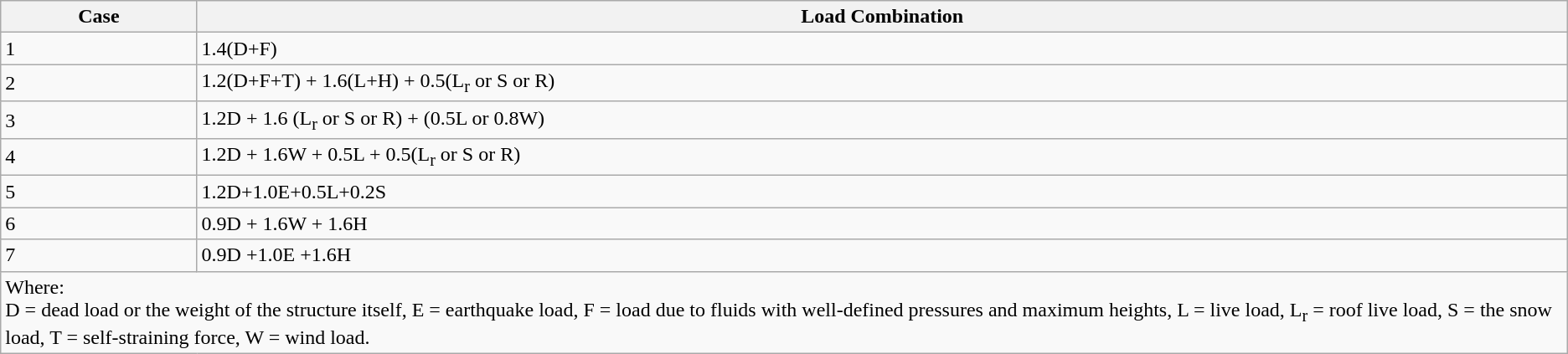<table class="wikitable">
<tr>
<th>Case</th>
<th>Load Combination</th>
</tr>
<tr>
<td>1</td>
<td>1.4(D+F)</td>
</tr>
<tr>
<td>2</td>
<td>1.2(D+F+T) + 1.6(L+H) + 0.5(L<sub>r</sub> or S or R)</td>
</tr>
<tr>
<td>3</td>
<td>1.2D + 1.6 (L<sub>r</sub> or S or R) + (0.5L or 0.8W)</td>
</tr>
<tr>
<td>4</td>
<td>1.2D + 1.6W + 0.5L + 0.5(L<sub>r</sub> or S or  R)</td>
</tr>
<tr>
<td>5</td>
<td>1.2D+1.0E+0.5L+0.2S</td>
</tr>
<tr>
<td>6</td>
<td>0.9D + 1.6W + 1.6H</td>
</tr>
<tr>
<td>7</td>
<td>0.9D +1.0E +1.6H</td>
</tr>
<tr>
<td colspan="2">Where:<br>D = dead load or the weight of the structure itself, E = earthquake load, F = load due to fluids with well-defined pressures and maximum heights, L = live load, L<sub>r</sub> = roof live load, S = the snow load, T = self-straining force, W = wind load.</td>
</tr>
</table>
